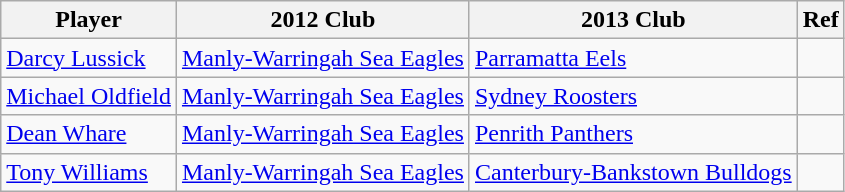<table class="wikitable sortable">
<tr>
<th>Player</th>
<th>2012 Club</th>
<th>2013 Club</th>
<th>Ref</th>
</tr>
<tr>
<td><a href='#'>Darcy Lussick</a></td>
<td> <a href='#'>Manly-Warringah Sea Eagles</a></td>
<td> <a href='#'>Parramatta Eels</a></td>
<td></td>
</tr>
<tr>
<td><a href='#'>Michael Oldfield</a></td>
<td> <a href='#'>Manly-Warringah Sea Eagles</a></td>
<td> <a href='#'>Sydney Roosters</a></td>
<td></td>
</tr>
<tr>
<td><a href='#'>Dean Whare</a></td>
<td> <a href='#'>Manly-Warringah Sea Eagles</a></td>
<td> <a href='#'>Penrith Panthers</a></td>
<td></td>
</tr>
<tr>
<td><a href='#'>Tony Williams</a></td>
<td> <a href='#'>Manly-Warringah Sea Eagles</a></td>
<td> <a href='#'>Canterbury-Bankstown Bulldogs</a></td>
<td></td>
</tr>
</table>
